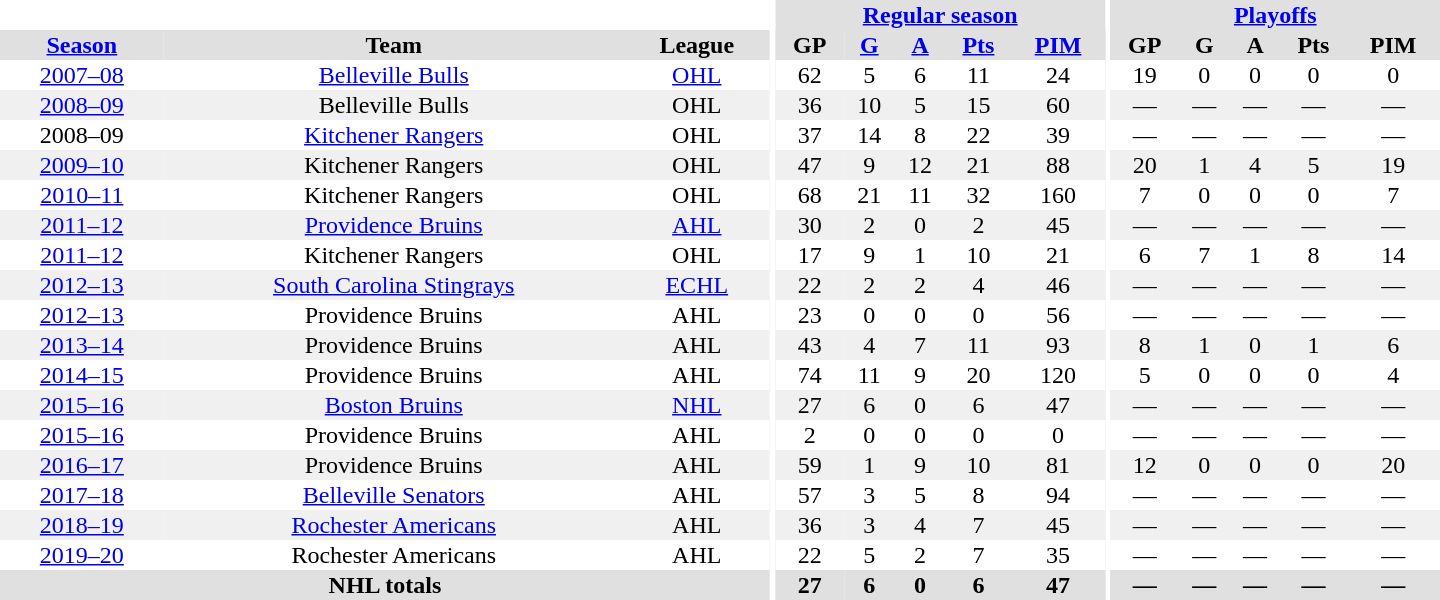<table border="0" cellpadding="1" cellspacing="0" style="text-align:center; width:60em">
<tr bgcolor="#e0e0e0">
<th colspan="3" bgcolor="#ffffff"></th>
<th rowspan="99" bgcolor="#ffffff"></th>
<th colspan="5"><a href='#'>Regular season</a></th>
<th rowspan="99" bgcolor="#ffffff"></th>
<th colspan="5"><a href='#'>Playoffs</a></th>
</tr>
<tr bgcolor="#e0e0e0">
<th><a href='#'>Season</a></th>
<th>Team</th>
<th>League</th>
<th>GP</th>
<th><a href='#'>G</a></th>
<th><a href='#'>A</a></th>
<th><a href='#'>Pts</a></th>
<th><a href='#'>PIM</a></th>
<th>GP</th>
<th>G</th>
<th>A</th>
<th>Pts</th>
<th>PIM</th>
</tr>
<tr>
<td><a href='#'>2007–08</a></td>
<td><a href='#'>Belleville Bulls</a></td>
<td><a href='#'>OHL</a></td>
<td>62</td>
<td>5</td>
<td>6</td>
<td>11</td>
<td>24</td>
<td>19</td>
<td>0</td>
<td>0</td>
<td>0</td>
<td>0</td>
</tr>
<tr bgcolor="#f0f0f0">
<td><a href='#'>2008–09</a></td>
<td>Belleville Bulls</td>
<td>OHL</td>
<td>36</td>
<td>10</td>
<td>5</td>
<td>15</td>
<td>60</td>
<td>—</td>
<td>—</td>
<td>—</td>
<td>—</td>
<td>—</td>
</tr>
<tr>
<td>2008–09</td>
<td><a href='#'>Kitchener Rangers</a></td>
<td>OHL</td>
<td>37</td>
<td>14</td>
<td>8</td>
<td>22</td>
<td>39</td>
<td>—</td>
<td>—</td>
<td>—</td>
<td>—</td>
<td>—</td>
</tr>
<tr bgcolor="#f0f0f0">
<td><a href='#'>2009–10</a></td>
<td>Kitchener Rangers</td>
<td>OHL</td>
<td>47</td>
<td>9</td>
<td>12</td>
<td>21</td>
<td>88</td>
<td>20</td>
<td>1</td>
<td>4</td>
<td>5</td>
<td>19</td>
</tr>
<tr>
<td><a href='#'>2010–11</a></td>
<td>Kitchener Rangers</td>
<td>OHL</td>
<td>68</td>
<td>21</td>
<td>11</td>
<td>32</td>
<td>160</td>
<td>7</td>
<td>0</td>
<td>0</td>
<td>0</td>
<td>7</td>
</tr>
<tr bgcolor="#f0f0f0">
<td><a href='#'>2011–12</a></td>
<td><a href='#'>Providence Bruins</a></td>
<td><a href='#'>AHL</a></td>
<td>30</td>
<td>2</td>
<td>0</td>
<td>2</td>
<td>45</td>
<td>—</td>
<td>—</td>
<td>—</td>
<td>—</td>
<td>—</td>
</tr>
<tr>
<td><a href='#'>2011–12</a></td>
<td>Kitchener Rangers</td>
<td>OHL</td>
<td>17</td>
<td>9</td>
<td>1</td>
<td>10</td>
<td>21</td>
<td>6</td>
<td>7</td>
<td>1</td>
<td>8</td>
<td>14</td>
</tr>
<tr bgcolor="#f0f0f0">
<td><a href='#'>2012–13</a></td>
<td><a href='#'>South Carolina Stingrays</a></td>
<td><a href='#'>ECHL</a></td>
<td>22</td>
<td>2</td>
<td>2</td>
<td>4</td>
<td>46</td>
<td>—</td>
<td>—</td>
<td>—</td>
<td>—</td>
<td>—</td>
</tr>
<tr>
<td><a href='#'>2012–13</a></td>
<td>Providence Bruins</td>
<td>AHL</td>
<td>23</td>
<td>0</td>
<td>0</td>
<td>0</td>
<td>56</td>
<td>—</td>
<td>—</td>
<td>—</td>
<td>—</td>
<td>—</td>
</tr>
<tr bgcolor="#f0f0f0">
<td><a href='#'>2013–14</a></td>
<td>Providence Bruins</td>
<td>AHL</td>
<td>43</td>
<td>4</td>
<td>7</td>
<td>11</td>
<td>93</td>
<td>8</td>
<td>1</td>
<td>0</td>
<td>1</td>
<td>6</td>
</tr>
<tr>
<td><a href='#'>2014–15</a></td>
<td>Providence Bruins</td>
<td>AHL</td>
<td>74</td>
<td>11</td>
<td>9</td>
<td>20</td>
<td>120</td>
<td>5</td>
<td>0</td>
<td>0</td>
<td>0</td>
<td>4</td>
</tr>
<tr bgcolor="#f0f0f0">
<td><a href='#'>2015–16</a></td>
<td><a href='#'>Boston Bruins</a></td>
<td><a href='#'>NHL</a></td>
<td>27</td>
<td>6</td>
<td>0</td>
<td>6</td>
<td>47</td>
<td>—</td>
<td>—</td>
<td>—</td>
<td>—</td>
<td>—</td>
</tr>
<tr>
<td><a href='#'>2015–16</a></td>
<td>Providence Bruins</td>
<td>AHL</td>
<td>2</td>
<td>0</td>
<td>0</td>
<td>0</td>
<td>0</td>
<td>—</td>
<td>—</td>
<td>—</td>
<td>—</td>
<td>—</td>
</tr>
<tr bgcolor="#f0f0f0">
<td><a href='#'>2016–17</a></td>
<td>Providence Bruins</td>
<td>AHL</td>
<td>59</td>
<td>1</td>
<td>9</td>
<td>10</td>
<td>81</td>
<td>12</td>
<td>0</td>
<td>0</td>
<td>0</td>
<td>20</td>
</tr>
<tr>
<td><a href='#'>2017–18</a></td>
<td><a href='#'>Belleville Senators</a></td>
<td>AHL</td>
<td>57</td>
<td>3</td>
<td>5</td>
<td>8</td>
<td>94</td>
<td>—</td>
<td>—</td>
<td>—</td>
<td>—</td>
<td>—</td>
</tr>
<tr bgcolor="#f0f0f0">
<td><a href='#'>2018–19</a></td>
<td><a href='#'>Rochester Americans</a></td>
<td>AHL</td>
<td>36</td>
<td>3</td>
<td>4</td>
<td>7</td>
<td>45</td>
<td>—</td>
<td>—</td>
<td>—</td>
<td>—</td>
<td>—</td>
</tr>
<tr>
<td><a href='#'>2019–20</a></td>
<td>Rochester Americans</td>
<td>AHL</td>
<td>22</td>
<td>5</td>
<td>2</td>
<td>7</td>
<td>35</td>
<td>—</td>
<td>—</td>
<td>—</td>
<td>—</td>
<td>—</td>
</tr>
<tr bgcolor="#e0e0e0">
<th colspan="3">NHL totals</th>
<th>27</th>
<th>6</th>
<th>0</th>
<th>6</th>
<th>47</th>
<th>—</th>
<th>—</th>
<th>—</th>
<th>—</th>
<th>—</th>
</tr>
</table>
